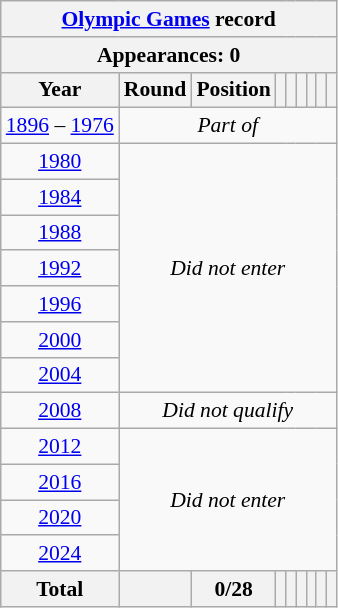<table class="wikitable" style="text-align: center;font-size:90%;">
<tr>
<th colspan=9><a href='#'>Olympic Games</a> record</th>
</tr>
<tr>
<th colspan=9>Appearances: 0</th>
</tr>
<tr>
<th>Year</th>
<th>Round</th>
<th>Position</th>
<th></th>
<th></th>
<th></th>
<th></th>
<th></th>
<th></th>
</tr>
<tr>
<td><a href='#'>1896</a> – <a href='#'>1976</a></td>
<td colspan=8><em>Part of </em></td>
</tr>
<tr>
<td> <a href='#'>1980</a></td>
<td colspan=8 rowspan=7><em>Did not enter</em></td>
</tr>
<tr>
<td> <a href='#'>1984</a></td>
</tr>
<tr>
<td> <a href='#'>1988</a></td>
</tr>
<tr>
<td> <a href='#'>1992</a></td>
</tr>
<tr>
<td> <a href='#'>1996</a></td>
</tr>
<tr>
<td> <a href='#'>2000</a></td>
</tr>
<tr>
<td> <a href='#'>2004</a></td>
</tr>
<tr>
<td> <a href='#'>2008</a></td>
<td colspan=8><em>Did not qualify</em></td>
</tr>
<tr>
<td> <a href='#'>2012</a></td>
<td colspan=8 rowspan=4><em>Did not enter</em></td>
</tr>
<tr>
<td> <a href='#'>2016</a></td>
</tr>
<tr>
<td> <a href='#'>2020</a></td>
</tr>
<tr>
<td> <a href='#'>2024</a></td>
</tr>
<tr>
<th>Total</th>
<th></th>
<th>0/28</th>
<th></th>
<th></th>
<th></th>
<th></th>
<th></th>
<th></th>
</tr>
</table>
